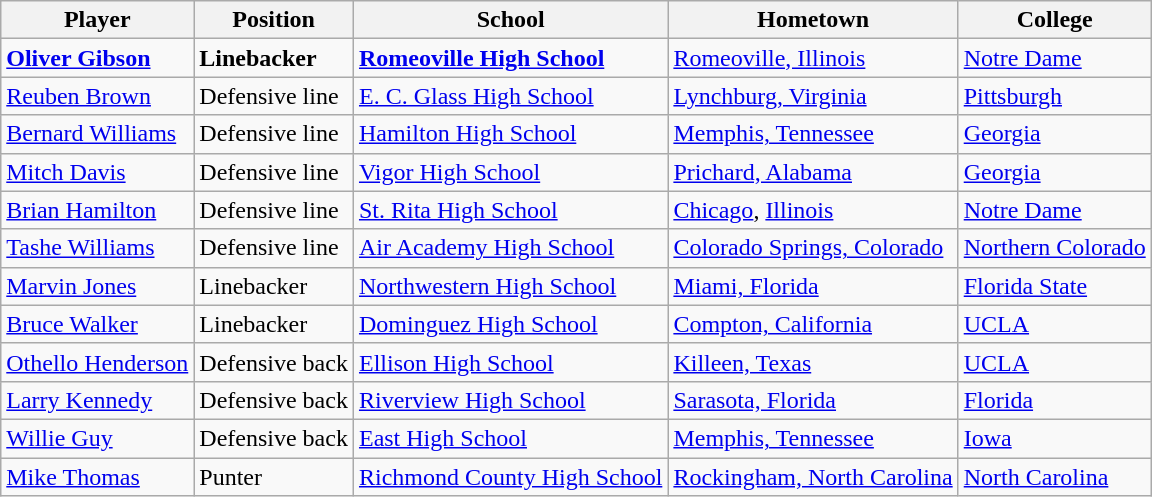<table class="wikitable">
<tr>
<th>Player</th>
<th>Position</th>
<th>School</th>
<th>Hometown</th>
<th>College</th>
</tr>
<tr>
<td><strong><a href='#'>Oliver Gibson</a></strong></td>
<td><strong>Linebacker</strong></td>
<td><strong><a href='#'>Romeoville High School</a></strong></td>
<td><a href='#'>Romeoville, Illinois</a></td>
<td><a href='#'>Notre Dame</a></td>
</tr>
<tr>
<td><a href='#'>Reuben Brown</a></td>
<td>Defensive line</td>
<td><a href='#'>E. C. Glass High School</a></td>
<td><a href='#'>Lynchburg, Virginia</a></td>
<td><a href='#'>Pittsburgh</a></td>
</tr>
<tr>
<td><a href='#'>Bernard Williams</a></td>
<td>Defensive line</td>
<td><a href='#'>Hamilton High School</a></td>
<td><a href='#'>Memphis, Tennessee</a></td>
<td><a href='#'>Georgia</a></td>
</tr>
<tr>
<td><a href='#'>Mitch Davis</a></td>
<td>Defensive line</td>
<td><a href='#'>Vigor High School</a></td>
<td><a href='#'>Prichard, Alabama</a></td>
<td><a href='#'>Georgia</a></td>
</tr>
<tr>
<td><a href='#'>Brian Hamilton</a></td>
<td>Defensive line</td>
<td><a href='#'>St. Rita High School</a></td>
<td><a href='#'>Chicago</a>, <a href='#'>Illinois</a></td>
<td><a href='#'>Notre Dame</a></td>
</tr>
<tr>
<td><a href='#'>Tashe Williams</a></td>
<td>Defensive line</td>
<td><a href='#'>Air Academy High School</a></td>
<td><a href='#'>Colorado Springs, Colorado</a></td>
<td><a href='#'>Northern Colorado</a></td>
</tr>
<tr>
<td><a href='#'>Marvin Jones</a></td>
<td>Linebacker</td>
<td><a href='#'>Northwestern High School</a></td>
<td><a href='#'>Miami, Florida</a></td>
<td><a href='#'>Florida State</a></td>
</tr>
<tr>
<td><a href='#'>Bruce Walker</a></td>
<td>Linebacker</td>
<td><a href='#'>Dominguez High School</a></td>
<td><a href='#'>Compton, California</a></td>
<td><a href='#'>UCLA</a></td>
</tr>
<tr>
<td><a href='#'>Othello Henderson</a></td>
<td>Defensive back</td>
<td><a href='#'>Ellison High School</a></td>
<td><a href='#'>Killeen, Texas</a></td>
<td><a href='#'>UCLA</a></td>
</tr>
<tr>
<td><a href='#'>Larry Kennedy</a></td>
<td>Defensive back</td>
<td><a href='#'>Riverview High School</a></td>
<td><a href='#'>Sarasota, Florida</a></td>
<td><a href='#'>Florida</a></td>
</tr>
<tr>
<td><a href='#'>Willie Guy</a></td>
<td>Defensive back</td>
<td><a href='#'>East High School</a></td>
<td><a href='#'>Memphis, Tennessee</a></td>
<td><a href='#'>Iowa</a></td>
</tr>
<tr>
<td><a href='#'>Mike Thomas</a></td>
<td>Punter</td>
<td><a href='#'>Richmond County High School</a></td>
<td><a href='#'>Rockingham, North Carolina</a></td>
<td><a href='#'>North Carolina</a></td>
</tr>
</table>
